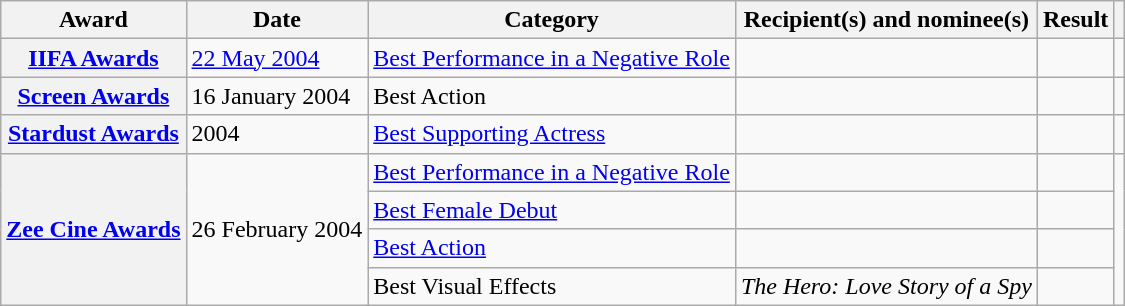<table class="wikitable plainrowheaders sortable">
<tr>
<th scope="col">Award</th>
<th scope="col">Date</th>
<th scope="col">Category</th>
<th scope="col">Recipient(s) and nominee(s)</th>
<th scope="col">Result</th>
<th scope="col" class="unsortable"></th>
</tr>
<tr>
<th scope="row"><a href='#'>IIFA Awards</a></th>
<td><a href='#'>22 May 2004</a></td>
<td><a href='#'>Best Performance in a Negative Role</a></td>
<td></td>
<td></td>
<td style="text-align:center;"></td>
</tr>
<tr>
<th scope="row"><a href='#'>Screen Awards</a></th>
<td>16 January 2004</td>
<td>Best Action</td>
<td></td>
<td></td>
<td style="text-align:center;"></td>
</tr>
<tr>
<th scope="row"><a href='#'>Stardust Awards</a></th>
<td>2004</td>
<td><a href='#'>Best Supporting Actress</a></td>
<td></td>
<td></td>
<td style="text-align:center;"></td>
</tr>
<tr>
<th scope="row" rowspan="4"><a href='#'>Zee Cine Awards</a></th>
<td rowspan="4">26 February 2004</td>
<td><a href='#'>Best Performance in a Negative Role</a></td>
<td></td>
<td></td>
<td style="text-align:center;" rowspan="4"></td>
</tr>
<tr>
<td><a href='#'>Best Female Debut</a></td>
<td></td>
<td></td>
</tr>
<tr>
<td><a href='#'>Best Action</a></td>
<td></td>
<td></td>
</tr>
<tr>
<td>Best Visual Effects</td>
<td><em>The Hero: Love Story of a Spy</em></td>
<td></td>
</tr>
</table>
